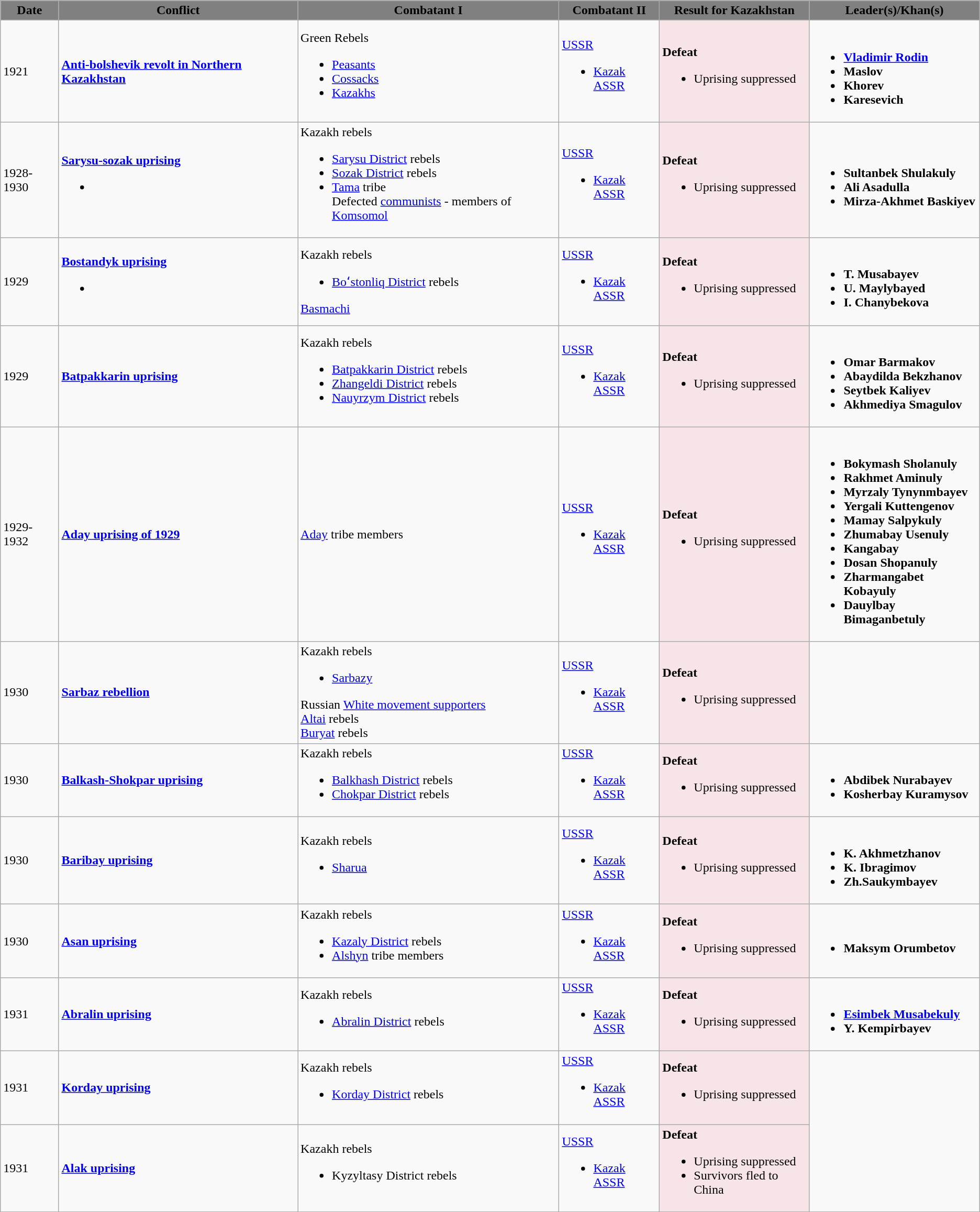<table class="wikitable">
<tr>
<th style="background:gray;">Date</th>
<th style="background:gray;">Conflict</th>
<th style="background:gray;">Combatant I</th>
<th style="background:gray;">Combatant II</th>
<th style="background:gray;">Result for Kazakhstan</th>
<th style="background:gray;">Leader(s)/Khan(s)</th>
</tr>
<tr>
<td>1921</td>
<td><strong><a href='#'>Anti-bolshevik revolt in Northern Kazakhstan</a></strong></td>
<td> Green Rebels<br><ul><li><a href='#'>Peasants</a></li><li><a href='#'>Cossacks</a></li><li><a href='#'>Kazakhs</a></li></ul></td>
<td> <a href='#'>USSR</a><br><ul><li> <a href='#'>Kazak ASSR</a></li></ul></td>
<td style="background:#F6E4E7"><strong>Defeat</strong><br><ul><li>Uprising suppressed</li></ul></td>
<td><br><ul><li><strong><a href='#'>Vladimir Rodin</a></strong></li><li><strong>Maslov</strong></li><li><strong>Khorev</strong></li><li><strong>Karesevich</strong></li></ul></td>
</tr>
<tr>
<td>1928-1930</td>
<td><strong><a href='#'>Sarysu-sozak uprising</a></strong><br><ul><li></li></ul></td>
<td> Kazakh rebels<br><ul><li><a href='#'>Sarysu District</a> rebels</li><li><a href='#'>Sozak District</a> rebels</li><li><a href='#'>Tama</a> tribe<br>Defected <a href='#'>communists</a> - members of <a href='#'>Komsomol</a></li></ul></td>
<td> <a href='#'>USSR</a><br><ul><li> <a href='#'>Kazak ASSR</a></li></ul></td>
<td style="background:#F6E4E7"><strong>Defeat</strong><br><ul><li>Uprising suppressed</li></ul></td>
<td><br><ul><li><strong>Sultanbek Shulakuly</strong></li><li><strong>Ali Asadulla</strong></li><li><strong>Mirza-Akhmet Baskiyev</strong></li></ul></td>
</tr>
<tr>
<td>1929</td>
<td><strong><a href='#'>Bostandyk uprising</a></strong><br><ul><li></li></ul></td>
<td>Kazakh rebels<br><ul><li><a href='#'>Boʻstonliq District</a> rebels</li></ul> <a href='#'>Basmachi</a></td>
<td> <a href='#'>USSR</a><br><ul><li> <a href='#'>Kazak ASSR</a></li></ul></td>
<td style="background:#F6E4E7"><strong>Defeat</strong><br><ul><li>Uprising suppressed</li></ul></td>
<td><br><ul><li><strong>T. Musabayev</strong></li><li><strong>U. Maylybayed</strong></li><li><strong>I. Chanybekova</strong></li></ul></td>
</tr>
<tr>
<td>1929</td>
<td><strong><a href='#'>Batpakkarin uprising</a></strong></td>
<td>Kazakh rebels<br><ul><li><a href='#'>Batpakkarin District</a> rebels</li><li><a href='#'>Zhangeldi District</a> rebels</li><li><a href='#'>Nauyrzym District</a> rebels</li></ul></td>
<td> <a href='#'>USSR</a><br><ul><li> <a href='#'>Kazak ASSR</a></li></ul></td>
<td style="background:#F6E4E7"><strong>Defeat</strong><br><ul><li>Uprising suppressed</li></ul></td>
<td><br><ul><li><strong>Omar Barmakov</strong></li><li><strong>Abaydilda Bekzhanov</strong></li><li><strong>Seytbek Kaliyev</strong></li><li><strong>Akhmediya Smagulov</strong></li></ul></td>
</tr>
<tr>
<td>1929-1932</td>
<td><strong><a href='#'>Aday uprising of 1929</a></strong></td>
<td><a href='#'>Aday</a> tribe members</td>
<td> <a href='#'>USSR</a><br><ul><li> <a href='#'>Kazak ASSR</a></li></ul></td>
<td style="background:#F6E4E7"><strong>Defeat</strong><br><ul><li>Uprising suppressed</li></ul></td>
<td><br><ul><li><strong>Bokymash Sholanuly</strong></li><li><strong>Rakhmet Aminuly</strong></li><li><strong>Myrzaly Tynynmbayev</strong></li><li><strong>Yergali Kuttengenov</strong></li><li><strong>Mamay Salpykuly</strong></li><li><strong>Zhumabay Usenuly</strong></li><li><strong>Kangabay</strong></li><li><strong>Dosan Shopanuly</strong></li><li><strong>Zharmangabet Kobayuly</strong></li><li><strong>Dauylbay Bimaganbetuly</strong></li></ul></td>
</tr>
<tr>
<td>1930</td>
<td><strong><a href='#'>Sarbaz rebellion</a></strong></td>
<td>Kazakh rebels<br><ul><li><a href='#'>Sarbazy</a></li></ul> Russian <a href='#'>White movement supporters</a><br>
 <a href='#'>Altai</a> rebels<br>
<a href='#'>Buryat</a> rebels</td>
<td> <a href='#'>USSR</a><br><ul><li> <a href='#'>Kazak ASSR</a></li></ul></td>
<td style="background:#F6E4E7"><strong>Defeat</strong><br><ul><li>Uprising suppressed</li></ul></td>
</tr>
<tr>
<td>1930</td>
<td><strong><a href='#'>Balkash-Shokpar uprising</a></strong></td>
<td>Kazakh rebels<br><ul><li><a href='#'>Balkhash District</a> rebels</li><li><a href='#'>Chokpar District</a> rebels</li></ul></td>
<td> <a href='#'>USSR</a><br><ul><li> <a href='#'>Kazak ASSR</a></li></ul></td>
<td style="background:#F6E4E7"><strong>Defeat</strong><br><ul><li>Uprising suppressed</li></ul></td>
<td><br><ul><li><strong>Abdibek Nurabayev</strong></li><li><strong>Kosherbay Kuramysov</strong></li></ul></td>
</tr>
<tr>
<td>1930</td>
<td><strong><a href='#'>Baribay uprising</a></strong></td>
<td>Kazakh rebels<br><ul><li><a href='#'>Sharua</a></li></ul></td>
<td> <a href='#'>USSR</a><br><ul><li> <a href='#'>Kazak ASSR</a></li></ul></td>
<td style="background:#F6E4E7"><strong>Defeat</strong><br><ul><li>Uprising suppressed</li></ul></td>
<td><br><ul><li><strong>K. Akhmetzhanov</strong></li><li><strong>K. Ibragimov</strong></li><li><strong>Zh.Saukymbayev</strong></li></ul></td>
</tr>
<tr>
<td>1930</td>
<td><strong><a href='#'>Asan uprising</a></strong></td>
<td>Kazakh rebels<br><ul><li><a href='#'>Kazaly District</a> rebels</li><li><a href='#'>Alshyn</a> tribe members</li></ul></td>
<td> <a href='#'>USSR</a><br><ul><li> <a href='#'>Kazak ASSR</a></li></ul></td>
<td style="background:#F6E4E7"><strong>Defeat</strong><br><ul><li>Uprising suppressed</li></ul></td>
<td><br><ul><li><strong>Maksym Orumbetov</strong></li></ul></td>
</tr>
<tr>
<td>1931</td>
<td><strong><a href='#'>Abralin uprising</a></strong></td>
<td>Kazakh rebels<br><ul><li><a href='#'>Abralin District</a> rebels</li></ul></td>
<td> <a href='#'>USSR</a><br><ul><li> <a href='#'>Kazak ASSR</a></li></ul></td>
<td style="background:#F6E4E7"><strong>Defeat</strong><br><ul><li>Uprising suppressed</li></ul></td>
<td><br><ul><li><strong><a href='#'>Esimbek Musabekuly</a></strong></li><li><strong>Y. Kempirbayev</strong></li></ul></td>
</tr>
<tr>
<td>1931</td>
<td><strong><a href='#'>Korday uprising</a></strong></td>
<td>Kazakh rebels<br><ul><li><a href='#'>Korday District</a> rebels</li></ul></td>
<td> <a href='#'>USSR</a><br><ul><li> <a href='#'>Kazak ASSR</a></li></ul></td>
<td style="background:#F6E4E7"><strong>Defeat</strong><br><ul><li>Uprising suppressed</li></ul></td>
</tr>
<tr>
<td>1931</td>
<td><strong><a href='#'>Alak uprising</a></strong></td>
<td>Kazakh rebels<br><ul><li>Kyzyltasy District rebels</li></ul></td>
<td> <a href='#'>USSR</a><br><ul><li> <a href='#'>Kazak ASSR</a></li></ul></td>
<td style="background:#F6E4E7"><strong>Defeat</strong><br><ul><li>Uprising suppressed</li><li>Survivors fled to China</li></ul></td>
</tr>
<tr>
</tr>
</table>
